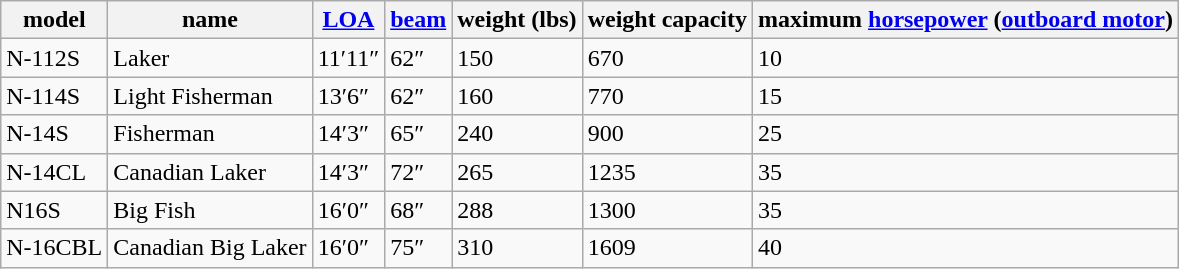<table class="wikitable">
<tr>
<th>model</th>
<th>name</th>
<th><a href='#'>LOA</a></th>
<th><a href='#'>beam</a></th>
<th>weight (lbs)</th>
<th>weight capacity</th>
<th>maximum <a href='#'>horsepower</a> (<a href='#'>outboard motor</a>)</th>
</tr>
<tr>
<td>N-112S</td>
<td>Laker</td>
<td>11′11″</td>
<td>62″</td>
<td>150</td>
<td>670</td>
<td>10</td>
</tr>
<tr>
<td>N-114S</td>
<td>Light Fisherman</td>
<td>13′6″</td>
<td>62″</td>
<td>160</td>
<td>770</td>
<td>15</td>
</tr>
<tr>
<td>N-14S</td>
<td>Fisherman</td>
<td>14′3″</td>
<td>65″</td>
<td>240</td>
<td>900</td>
<td>25</td>
</tr>
<tr>
<td>N-14CL</td>
<td>Canadian Laker</td>
<td>14′3″</td>
<td>72″</td>
<td>265</td>
<td>1235</td>
<td>35</td>
</tr>
<tr>
<td>N16S</td>
<td>Big Fish</td>
<td>16′0″</td>
<td>68″</td>
<td>288</td>
<td>1300</td>
<td>35</td>
</tr>
<tr>
<td>N-16CBL</td>
<td>Canadian Big Laker</td>
<td>16′0″</td>
<td>75″</td>
<td>310</td>
<td>1609</td>
<td>40</td>
</tr>
</table>
